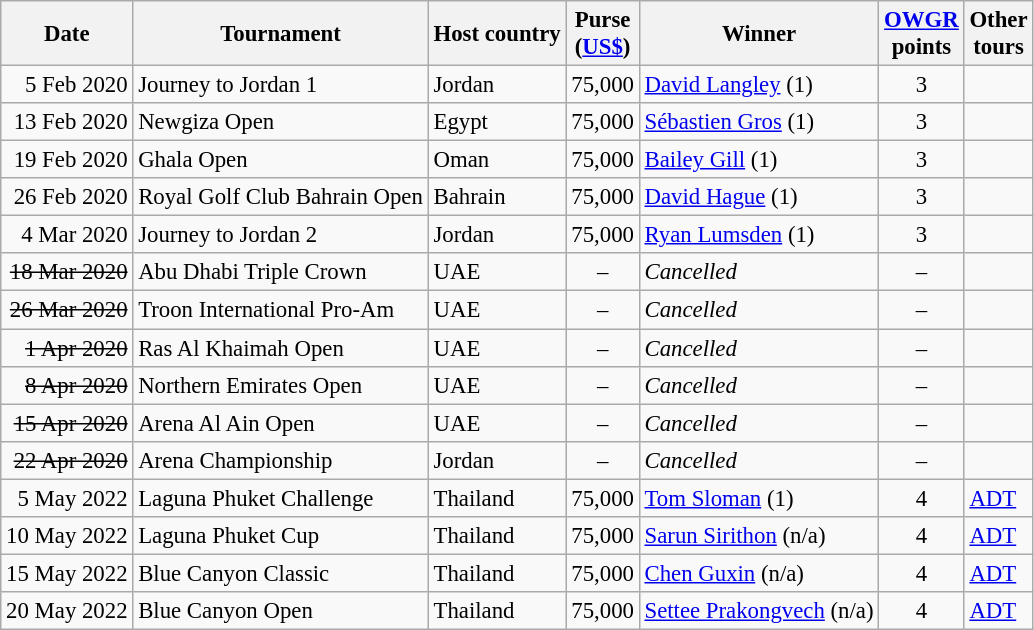<table class="wikitable" style="font-size:95%">
<tr>
<th>Date</th>
<th>Tournament</th>
<th>Host country</th>
<th>Purse<br>(<a href='#'>US$</a>)</th>
<th>Winner</th>
<th><a href='#'>OWGR</a><br>points</th>
<th>Other<br>tours</th>
</tr>
<tr>
<td align=right>5 Feb 2020</td>
<td>Journey to Jordan 1</td>
<td>Jordan</td>
<td align=right>75,000</td>
<td> <a href='#'>David Langley</a> (1)</td>
<td align=center>3</td>
<td></td>
</tr>
<tr>
<td align=right>13 Feb 2020</td>
<td>Newgiza Open</td>
<td>Egypt</td>
<td align=right>75,000</td>
<td> <a href='#'>Sébastien Gros</a> (1)</td>
<td align=center>3</td>
<td></td>
</tr>
<tr>
<td align=right>19 Feb 2020</td>
<td>Ghala Open</td>
<td>Oman</td>
<td align=right>75,000</td>
<td> <a href='#'>Bailey Gill</a> (1)</td>
<td align=center>3</td>
<td></td>
</tr>
<tr>
<td align=right>26 Feb 2020</td>
<td>Royal Golf Club Bahrain Open</td>
<td>Bahrain</td>
<td align=right>75,000</td>
<td> <a href='#'>David Hague</a> (1)</td>
<td align=center>3</td>
<td></td>
</tr>
<tr>
<td align=right>4 Mar 2020</td>
<td>Journey to Jordan 2</td>
<td>Jordan</td>
<td align=right>75,000</td>
<td> <a href='#'>Ryan Lumsden</a> (1)</td>
<td align=center>3</td>
<td></td>
</tr>
<tr>
<td align=right><s>18 Mar 2020</s></td>
<td>Abu Dhabi Triple Crown</td>
<td>UAE</td>
<td align=center>–</td>
<td><em>Cancelled</em></td>
<td align=center>–</td>
<td></td>
</tr>
<tr>
<td align=right><s>26 Mar 2020</s></td>
<td>Troon International Pro-Am</td>
<td>UAE</td>
<td align=center>–</td>
<td><em>Cancelled</em></td>
<td align=center>–</td>
<td></td>
</tr>
<tr>
<td align=right><s>1 Apr 2020</s></td>
<td>Ras Al Khaimah Open</td>
<td>UAE</td>
<td align=center>–</td>
<td><em>Cancelled</em></td>
<td align=center>–</td>
<td></td>
</tr>
<tr>
<td align=right><s>8 Apr 2020</s></td>
<td>Northern Emirates Open</td>
<td>UAE</td>
<td align=center>–</td>
<td><em>Cancelled</em></td>
<td align=center>–</td>
<td></td>
</tr>
<tr>
<td align=right><s>15 Apr 2020</s></td>
<td>Arena Al Ain Open</td>
<td>UAE</td>
<td align=center>–</td>
<td><em>Cancelled</em></td>
<td align=center>–</td>
<td></td>
</tr>
<tr>
<td align=right><s>22 Apr 2020</s></td>
<td>Arena Championship</td>
<td>Jordan</td>
<td align=center>–</td>
<td><em>Cancelled</em></td>
<td align=center>–</td>
<td></td>
</tr>
<tr>
<td align=right>5 May 2022</td>
<td>Laguna Phuket Challenge</td>
<td>Thailand</td>
<td align=right>75,000</td>
<td> <a href='#'>Tom Sloman</a> (1)</td>
<td align=center>4</td>
<td><a href='#'>ADT</a></td>
</tr>
<tr>
<td align=right>10 May 2022</td>
<td>Laguna Phuket Cup</td>
<td>Thailand</td>
<td align=right>75,000</td>
<td> <a href='#'>Sarun Sirithon</a> (n/a)</td>
<td align=center>4</td>
<td><a href='#'>ADT</a></td>
</tr>
<tr>
<td align=right>15 May 2022</td>
<td>Blue Canyon Classic</td>
<td>Thailand</td>
<td align=right>75,000</td>
<td> <a href='#'>Chen Guxin</a> (n/a)</td>
<td align=center>4</td>
<td><a href='#'>ADT</a></td>
</tr>
<tr>
<td align=right>20 May 2022</td>
<td>Blue Canyon Open</td>
<td>Thailand</td>
<td align=right>75,000</td>
<td> <a href='#'>Settee Prakongvech</a> (n/a)</td>
<td align=center>4</td>
<td><a href='#'>ADT</a></td>
</tr>
</table>
